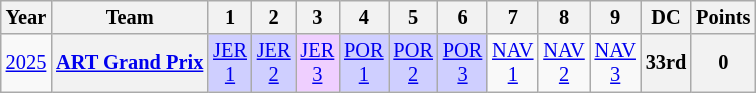<table class="wikitable" style="text-align:center; font-size:85%;">
<tr>
<th>Year</th>
<th>Team</th>
<th>1</th>
<th>2</th>
<th>3</th>
<th>4</th>
<th>5</th>
<th>6</th>
<th>7</th>
<th>8</th>
<th>9</th>
<th>DC</th>
<th>Points</th>
</tr>
<tr>
<td><a href='#'>2025</a></td>
<th><a href='#'>ART Grand Prix</a></th>
<td style="background:#CFCFFF;"><a href='#'>JER<br>1</a><br></td>
<td style="background:#CFCFFF;"><a href='#'>JER<br>2</a><br></td>
<td style="background:#EFCFFF;"><a href='#'>JER<br>3</a><br></td>
<td style="background:#CFCFFF;"><a href='#'>POR<br>1</a><br></td>
<td style="background:#CFCFFF;"><a href='#'>POR<br>2</a><br></td>
<td style="background:#CFCFFF;"><a href='#'>POR<br>3</a><br></td>
<td><a href='#'>NAV<br>1</a></td>
<td><a href='#'>NAV<br>2</a></td>
<td><a href='#'>NAV<br>3</a></td>
<th>33rd</th>
<th>0</th>
</tr>
</table>
